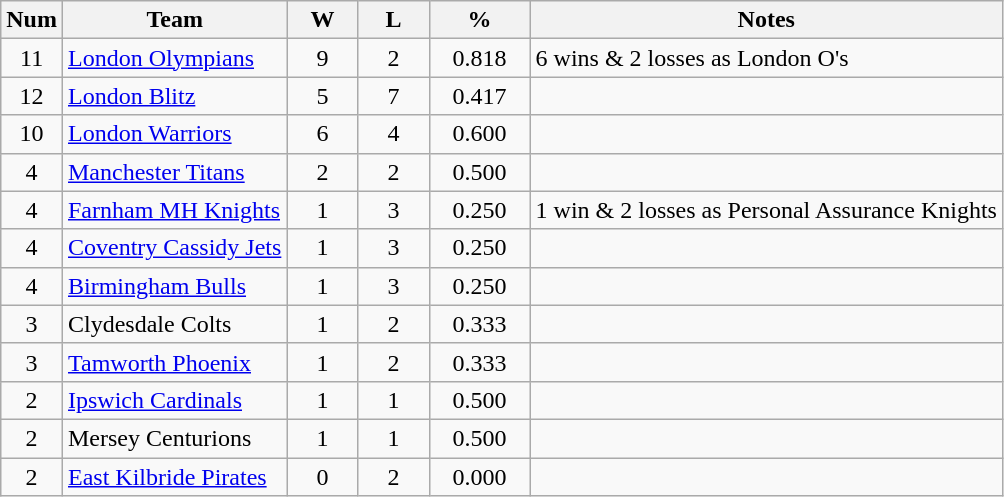<table class="wikitable" style="text-align:center">
<tr>
<th>Num</th>
<th>Team</th>
<th width=40>W</th>
<th width=40>L</th>
<th width=60>%</th>
<th>Notes</th>
</tr>
<tr>
<td>11</td>
<td style="text-align:left"><a href='#'>London Olympians</a></td>
<td>9</td>
<td>2</td>
<td>0.818</td>
<td align="left">6 wins & 2 losses as London O's</td>
</tr>
<tr>
<td>12</td>
<td style="text-align:left"><a href='#'>London Blitz</a></td>
<td>5</td>
<td>7</td>
<td>0.417</td>
<td></td>
</tr>
<tr>
<td>10</td>
<td style="text-align:left"><a href='#'>London Warriors</a></td>
<td>6</td>
<td>4</td>
<td>0.600</td>
<td></td>
</tr>
<tr>
<td>4</td>
<td style="text-align:left"><a href='#'>Manchester Titans</a></td>
<td>2</td>
<td>2</td>
<td>0.500</td>
</tr>
<tr>
<td>4</td>
<td align="left"><a href='#'>Farnham MH Knights</a></td>
<td>1</td>
<td>3</td>
<td>0.250</td>
<td align="left">1 win & 2 losses as Personal Assurance Knights</td>
</tr>
<tr>
<td>4</td>
<td align="left"><a href='#'>Coventry Cassidy Jets</a></td>
<td>1</td>
<td>3</td>
<td>0.250</td>
<td></td>
</tr>
<tr>
<td>4</td>
<td align="left"><a href='#'>Birmingham Bulls</a></td>
<td>1</td>
<td>3</td>
<td>0.250</td>
<td></td>
</tr>
<tr>
<td>3</td>
<td align="left">Clydesdale Colts</td>
<td>1</td>
<td>2</td>
<td>0.333</td>
<td></td>
</tr>
<tr>
<td>3</td>
<td align="left"><a href='#'>Tamworth Phoenix</a></td>
<td>1</td>
<td>2</td>
<td>0.333</td>
<td></td>
</tr>
<tr>
<td>2</td>
<td align="left"><a href='#'>Ipswich Cardinals</a></td>
<td>1</td>
<td>1</td>
<td>0.500</td>
<td></td>
</tr>
<tr>
<td>2</td>
<td align="left">Mersey Centurions</td>
<td>1</td>
<td>1</td>
<td>0.500</td>
<td></td>
</tr>
<tr>
<td>2</td>
<td align="left"><a href='#'>East Kilbride Pirates</a></td>
<td>0</td>
<td>2</td>
<td>0.000</td>
<td></td>
</tr>
</table>
